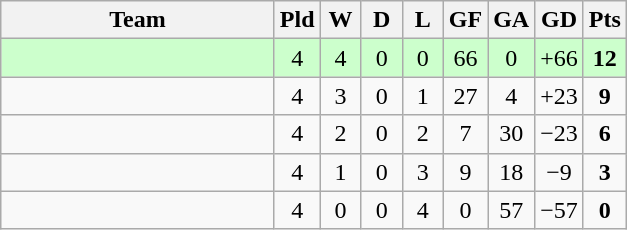<table class="wikitable" style="text-align:center">
<tr>
<th style="width:175px;">Team</th>
<th style="width:20px;" abbr="Played">Pld</th>
<th style="width:20px;" abbr="Won">W</th>
<th style="width:20px;" abbr="Drawn">D</th>
<th style="width:20px;" abbr="Lost">L</th>
<th style="width:20px;" abbr="Goals for">GF</th>
<th style="width:20px;" abbr="Goals against">GA</th>
<th style="width:20px;" abbr="Goal difference">GD</th>
<th style="width:20px;" abbr="Points">Pts</th>
</tr>
<tr style="background:#ccffcc;">
<td align=left></td>
<td>4</td>
<td>4</td>
<td>0</td>
<td>0</td>
<td>66</td>
<td>0</td>
<td>+66</td>
<td><strong>12</strong></td>
</tr>
<tr>
<td align="left"></td>
<td>4</td>
<td>3</td>
<td>0</td>
<td>1</td>
<td>27</td>
<td>4</td>
<td>+23</td>
<td><strong>9</strong></td>
</tr>
<tr>
<td align="left"></td>
<td>4</td>
<td>2</td>
<td>0</td>
<td>2</td>
<td>7</td>
<td>30</td>
<td>−23</td>
<td><strong>6</strong></td>
</tr>
<tr>
<td align="left"></td>
<td>4</td>
<td>1</td>
<td>0</td>
<td>3</td>
<td>9</td>
<td>18</td>
<td>−9</td>
<td><strong>3</strong></td>
</tr>
<tr>
<td align="left"></td>
<td>4</td>
<td>0</td>
<td>0</td>
<td>4</td>
<td>0</td>
<td>57</td>
<td>−57</td>
<td><strong>0</strong></td>
</tr>
</table>
